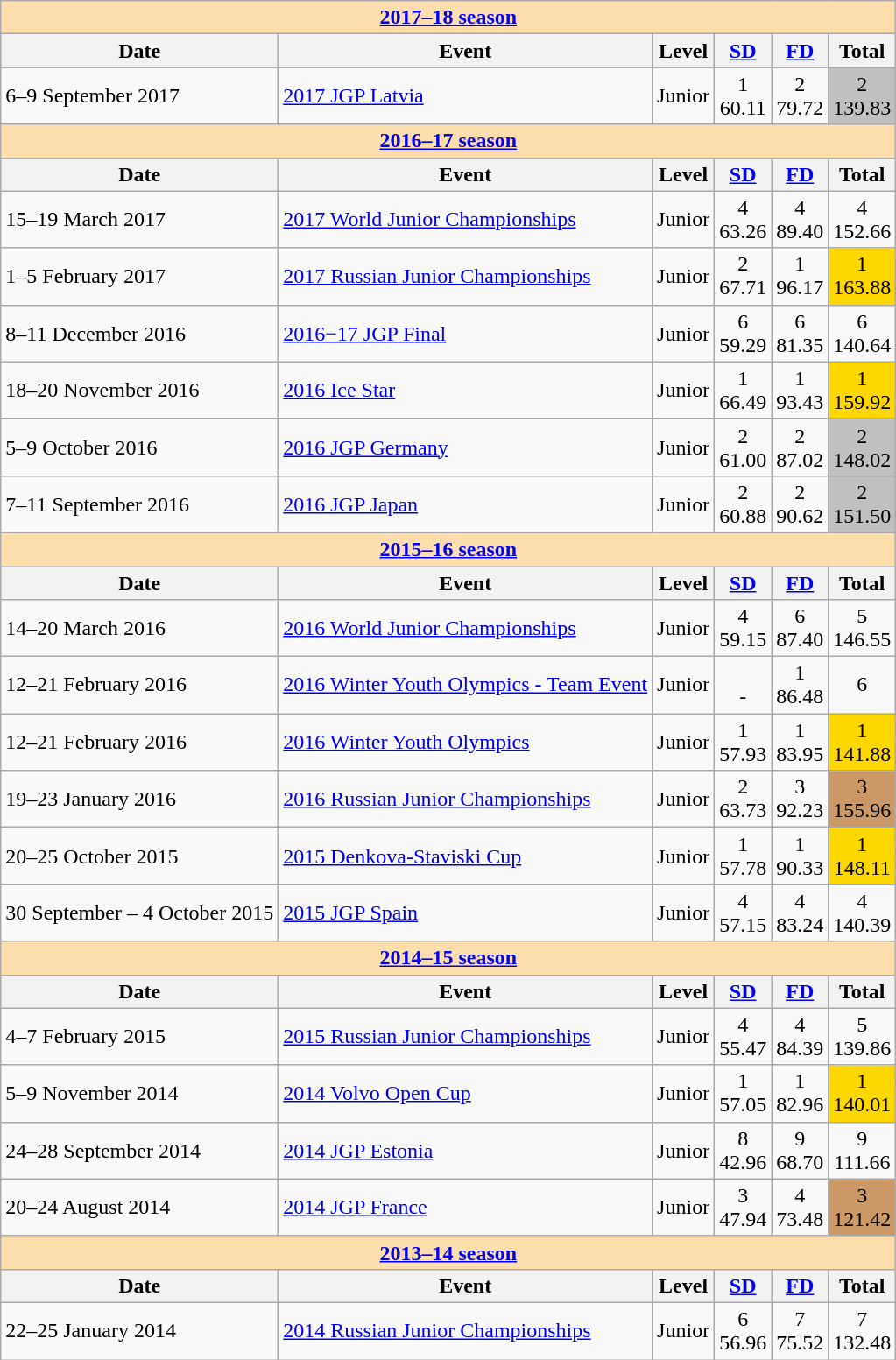<table class="wikitable">
<tr>
<td style="background-color: #ffdead; " colspan=6 align=center><a href='#'><strong>2017–18 season</strong></a></td>
</tr>
<tr>
<th>Date</th>
<th>Event</th>
<th>Level</th>
<th><a href='#'>SD</a></th>
<th><a href='#'>FD</a></th>
<th>Total</th>
</tr>
<tr>
<td>6–9 September 2017</td>
<td><a href='#'>2017 JGP Latvia</a></td>
<td>Junior</td>
<td align=center>1 <br> 60.11</td>
<td align=center>2 <br> 79.72</td>
<td align=center bgcolor=silver>2 <br> 139.83</td>
</tr>
<tr>
<td style="background-color: #ffdead; " colspan=6 align=center><a href='#'><strong>2016–17 season</strong></a></td>
</tr>
<tr>
<th>Date</th>
<th>Event</th>
<th>Level</th>
<th><a href='#'>SD</a></th>
<th><a href='#'>FD</a></th>
<th>Total</th>
</tr>
<tr>
<td>15–19 March 2017</td>
<td><a href='#'>2017 World Junior Championships</a></td>
<td>Junior</td>
<td align=center>4 <br> 63.26</td>
<td align=center>4 <br> 89.40</td>
<td align=center>4 <br> 152.66</td>
</tr>
<tr>
<td>1–5 February 2017</td>
<td><a href='#'>2017 Russian Junior Championships</a></td>
<td>Junior</td>
<td align=center>2 <br> 67.71</td>
<td align=center>1 <br> 96.17</td>
<td align=center bgcolor=gold>1 <br> 163.88</td>
</tr>
<tr>
<td>8–11 December 2016</td>
<td><a href='#'>2016−17 JGP Final</a></td>
<td>Junior</td>
<td align=center>6 <br> 59.29</td>
<td align=center>6 <br> 81.35</td>
<td align=center>6 <br> 140.64</td>
</tr>
<tr>
<td>18–20 November 2016</td>
<td><a href='#'>2016 Ice Star</a></td>
<td>Junior</td>
<td align=center>1 <br> 66.49</td>
<td align=center>1 <br> 93.43</td>
<td align=center bgcolor=gold>1 <br> 159.92</td>
</tr>
<tr>
<td>5–9 October 2016</td>
<td><a href='#'>2016 JGP Germany</a></td>
<td>Junior</td>
<td align=center>2 <br> 61.00</td>
<td align=center>2 <br> 87.02</td>
<td align=center bgcolor=silver>2 <br> 148.02</td>
</tr>
<tr>
<td>7–11 September 2016</td>
<td><a href='#'>2016 JGP Japan</a></td>
<td>Junior</td>
<td align=center>2 <br> 60.88</td>
<td align=center>2 <br> 90.62</td>
<td align=center bgcolor=silver>2 <br> 151.50</td>
</tr>
<tr>
<td style="background-color: #ffdead; " colspan=6 align=center><a href='#'><strong>2015–16 season</strong></a></td>
</tr>
<tr>
<th>Date</th>
<th>Event</th>
<th>Level</th>
<th><a href='#'>SD</a></th>
<th><a href='#'>FD</a></th>
<th>Total</th>
</tr>
<tr>
<td>14–20 March 2016</td>
<td><a href='#'>2016 World Junior Championships</a></td>
<td>Junior</td>
<td align=center>4 <br> 59.15</td>
<td align=center>6 <br> 87.40</td>
<td align=center>5 <br> 146.55</td>
</tr>
<tr>
<td>12–21 February 2016</td>
<td><a href='#'>2016 Winter Youth Olympics - Team Event</a></td>
<td>Junior</td>
<td align=center><br> -</td>
<td align=center>1 <br> 86.48</td>
<td align=center>6 <br></td>
</tr>
<tr>
<td>12–21 February 2016</td>
<td><a href='#'>2016 Winter Youth Olympics</a></td>
<td>Junior</td>
<td align=center>1 <br> 57.93</td>
<td align=center>1 <br> 83.95</td>
<td align=center bgcolor=gold>1 <br> 141.88</td>
</tr>
<tr>
<td>19–23 January 2016</td>
<td><a href='#'>2016 Russian Junior Championships</a></td>
<td>Junior</td>
<td align=center>2 <br> 63.73</td>
<td align=center>3 <br> 92.23</td>
<td align=center bgcolor=cc9966>3 <br> 155.96</td>
</tr>
<tr>
<td>20–25 October 2015</td>
<td><a href='#'>2015 Denkova-Staviski Cup</a></td>
<td>Junior</td>
<td align=center>1 <br> 57.78</td>
<td align=center>1 <br> 90.33</td>
<td align=center bgcolor=gold>1 <br> 148.11</td>
</tr>
<tr>
<td>30 September – 4 October 2015</td>
<td><a href='#'>2015 JGP Spain</a></td>
<td>Junior</td>
<td align=center>4 <br> 57.15</td>
<td align=center>4 <br> 83.24</td>
<td align=center>4 <br> 140.39</td>
</tr>
<tr>
<td style="background-color: #ffdead; " colspan=6 align=center><a href='#'><strong>2014–15 season</strong></a></td>
</tr>
<tr>
<th>Date</th>
<th>Event</th>
<th>Level</th>
<th><a href='#'>SD</a></th>
<th><a href='#'>FD</a></th>
<th>Total</th>
</tr>
<tr>
<td>4–7 February 2015</td>
<td><a href='#'>2015 Russian Junior Championships</a></td>
<td>Junior</td>
<td align=center>4 <br> 55.47</td>
<td align=center>4 <br> 84.39</td>
<td align=center>5 <br> 139.86</td>
</tr>
<tr>
<td>5–9 November 2014</td>
<td><a href='#'>2014 Volvo Open Cup</a></td>
<td>Junior</td>
<td align=center>1 <br> 57.05</td>
<td align=center>1 <br> 82.96</td>
<td align=center bgcolor=gold>1 <br> 140.01</td>
</tr>
<tr>
<td>24–28 September 2014</td>
<td><a href='#'>2014 JGP Estonia</a></td>
<td>Junior</td>
<td align=center>8 <br> 42.96</td>
<td align=center>9 <br> 68.70</td>
<td align=center>9 <br> 111.66</td>
</tr>
<tr>
<td>20–24 August 2014</td>
<td><a href='#'>2014 JGP France</a></td>
<td>Junior</td>
<td align=center>3 <br> 47.94</td>
<td align=center>4 <br> 73.48</td>
<td align=center bgcolor=cc9966>3 <br> 121.42</td>
</tr>
<tr>
<td style="background-color: #ffdead; " colspan=6 align=center><a href='#'><strong>2013–14 season</strong></a></td>
</tr>
<tr>
<th>Date</th>
<th>Event</th>
<th>Level</th>
<th><a href='#'>SD</a></th>
<th><a href='#'>FD</a></th>
<th>Total</th>
</tr>
<tr>
<td>22–25 January 2014</td>
<td><a href='#'>2014 Russian Junior Championships</a></td>
<td>Junior</td>
<td align=center>6 <br> 56.96</td>
<td align=center>7 <br> 75.52</td>
<td align=center>7 <br> 132.48</td>
</tr>
</table>
